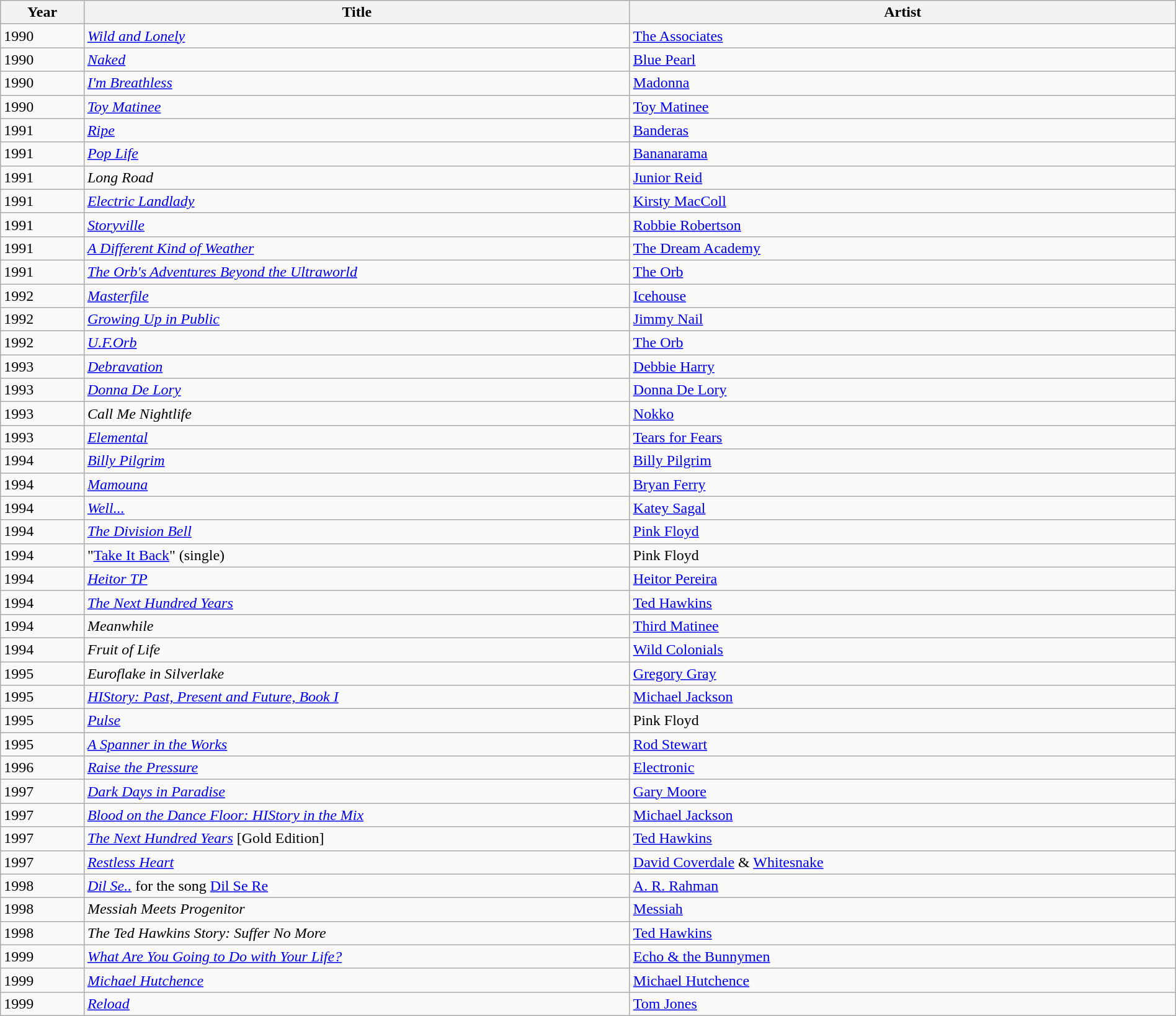<table class="wikitable sortable" style="width:100%;">
<tr>
<th style="width:30px;">Year</th>
<th style="width:250px;">Title</th>
<th style="width:250px;">Artist</th>
</tr>
<tr>
<td>1990</td>
<td><em><a href='#'>Wild and Lonely</a></em></td>
<td><a href='#'>The Associates</a></td>
</tr>
<tr>
<td>1990</td>
<td><em><a href='#'>Naked</a></em></td>
<td><a href='#'>Blue Pearl</a></td>
</tr>
<tr>
<td>1990</td>
<td><em><a href='#'>I'm Breathless</a></em></td>
<td><a href='#'>Madonna</a></td>
</tr>
<tr>
<td>1990</td>
<td><em><a href='#'>Toy Matinee</a></em></td>
<td><a href='#'>Toy Matinee</a></td>
</tr>
<tr>
<td>1991</td>
<td><em><a href='#'>Ripe</a></em></td>
<td><a href='#'>Banderas</a></td>
</tr>
<tr>
<td>1991</td>
<td><em><a href='#'>Pop Life</a></em></td>
<td><a href='#'>Bananarama</a></td>
</tr>
<tr>
<td>1991</td>
<td><em>Long Road</em></td>
<td><a href='#'>Junior Reid</a></td>
</tr>
<tr>
<td>1991</td>
<td><em><a href='#'>Electric Landlady</a></em></td>
<td><a href='#'>Kirsty MacColl</a></td>
</tr>
<tr>
<td>1991</td>
<td><em><a href='#'>Storyville</a></em></td>
<td><a href='#'>Robbie Robertson</a></td>
</tr>
<tr>
<td>1991</td>
<td><em><a href='#'>A Different Kind of Weather</a></em></td>
<td><a href='#'>The Dream Academy</a></td>
</tr>
<tr>
<td>1991</td>
<td><em><a href='#'>The Orb's Adventures Beyond the Ultraworld</a></em></td>
<td><a href='#'>The Orb</a></td>
</tr>
<tr>
<td>1992</td>
<td><em><a href='#'>Masterfile</a></em></td>
<td><a href='#'>Icehouse</a></td>
</tr>
<tr>
<td>1992</td>
<td><em><a href='#'>Growing Up in Public</a></em></td>
<td><a href='#'>Jimmy Nail</a></td>
</tr>
<tr>
<td>1992</td>
<td><em><a href='#'>U.F.Orb</a></em></td>
<td><a href='#'>The Orb</a></td>
</tr>
<tr>
<td>1993</td>
<td><em><a href='#'>Debravation</a></em></td>
<td><a href='#'>Debbie Harry</a></td>
</tr>
<tr>
<td>1993</td>
<td><em><a href='#'>Donna De Lory</a></em></td>
<td><a href='#'>Donna De Lory</a></td>
</tr>
<tr>
<td>1993</td>
<td><em>Call Me Nightlife</em></td>
<td><a href='#'>Nokko</a></td>
</tr>
<tr>
<td>1993</td>
<td><em><a href='#'>Elemental</a></em></td>
<td><a href='#'>Tears for Fears</a></td>
</tr>
<tr>
<td>1994</td>
<td><em><a href='#'>Billy Pilgrim</a></em></td>
<td><a href='#'>Billy Pilgrim</a></td>
</tr>
<tr>
<td>1994</td>
<td><em><a href='#'>Mamouna</a></em></td>
<td><a href='#'>Bryan Ferry</a></td>
</tr>
<tr>
<td>1994</td>
<td><em><a href='#'>Well...</a></em></td>
<td><a href='#'>Katey Sagal</a></td>
</tr>
<tr>
<td>1994</td>
<td><em><a href='#'>The Division Bell</a></em></td>
<td><a href='#'>Pink Floyd</a></td>
</tr>
<tr>
<td>1994</td>
<td>"<a href='#'>Take It Back</a>" (single)</td>
<td>Pink Floyd</td>
</tr>
<tr>
<td>1994</td>
<td><em><a href='#'>Heitor TP</a></em></td>
<td><a href='#'>Heitor Pereira</a></td>
</tr>
<tr>
<td>1994</td>
<td><em><a href='#'>The Next Hundred Years</a></em></td>
<td><a href='#'>Ted Hawkins</a></td>
</tr>
<tr>
<td>1994</td>
<td><em>Meanwhile</em></td>
<td><a href='#'>Third Matinee</a></td>
</tr>
<tr>
<td>1994</td>
<td><em>Fruit of Life</em></td>
<td><a href='#'>Wild Colonials</a></td>
</tr>
<tr>
<td>1995</td>
<td><em>Euroflake in Silverlake</em></td>
<td><a href='#'>Gregory Gray</a></td>
</tr>
<tr>
<td>1995</td>
<td><em><a href='#'>HIStory: Past, Present and Future, Book I</a></em></td>
<td><a href='#'>Michael Jackson</a></td>
</tr>
<tr>
<td>1995</td>
<td><em><a href='#'>Pulse</a></em></td>
<td>Pink Floyd</td>
</tr>
<tr>
<td>1995</td>
<td><em><a href='#'>A Spanner in the Works</a></em></td>
<td><a href='#'>Rod Stewart</a></td>
</tr>
<tr>
<td>1996</td>
<td><em><a href='#'>Raise the Pressure</a></em></td>
<td><a href='#'>Electronic</a></td>
</tr>
<tr>
<td>1997</td>
<td><em><a href='#'>Dark Days in Paradise</a></em></td>
<td><a href='#'>Gary Moore</a></td>
</tr>
<tr>
<td>1997</td>
<td><em><a href='#'>Blood on the Dance Floor: HIStory in the Mix</a></em></td>
<td><a href='#'>Michael Jackson</a></td>
</tr>
<tr>
<td>1997</td>
<td><em><a href='#'>The Next Hundred Years</a></em> [Gold Edition]</td>
<td><a href='#'>Ted Hawkins</a></td>
</tr>
<tr>
<td>1997</td>
<td><em><a href='#'>Restless Heart</a></em></td>
<td><a href='#'>David Coverdale</a> & <a href='#'>Whitesnake</a></td>
</tr>
<tr>
<td>1998</td>
<td><em><a href='#'>Dil Se..</a></em> for the song <a href='#'>Dil Se Re</a></td>
<td><a href='#'>A. R. Rahman</a></td>
</tr>
<tr>
<td>1998</td>
<td><em>Messiah Meets Progenitor</em></td>
<td><a href='#'>Messiah</a></td>
</tr>
<tr>
<td>1998</td>
<td><em>The Ted Hawkins Story: Suffer No More</em></td>
<td><a href='#'>Ted Hawkins</a></td>
</tr>
<tr>
<td>1999</td>
<td><em><a href='#'>What Are You Going to Do with Your Life?</a></em></td>
<td><a href='#'>Echo & the Bunnymen</a></td>
</tr>
<tr>
<td>1999</td>
<td><em><a href='#'>Michael Hutchence</a></em></td>
<td><a href='#'>Michael Hutchence</a></td>
</tr>
<tr>
<td>1999</td>
<td><em><a href='#'>Reload</a></em></td>
<td><a href='#'>Tom Jones</a></td>
</tr>
</table>
